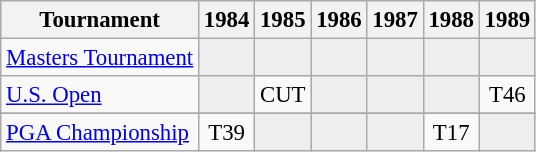<table class="wikitable" style="font-size:95%;text-align:center;">
<tr>
<th>Tournament</th>
<th>1984</th>
<th>1985</th>
<th>1986</th>
<th>1987</th>
<th>1988</th>
<th>1989</th>
</tr>
<tr>
<td align=left><a href='#'>Masters Tournament</a></td>
<td style="background:#eeeeee;"></td>
<td style="background:#eeeeee;"></td>
<td style="background:#eeeeee;"></td>
<td style="background:#eeeeee;"></td>
<td style="background:#eeeeee;"></td>
<td style="background:#eeeeee;"></td>
</tr>
<tr>
<td align=left><a href='#'>U.S. Open</a></td>
<td style="background:#eeeeee;"></td>
<td>CUT</td>
<td style="background:#eeeeee;"></td>
<td style="background:#eeeeee;"></td>
<td style="background:#eeeeee;"></td>
<td>T46</td>
</tr>
<tr>
</tr>
<tr>
<td align=left><a href='#'>PGA Championship</a></td>
<td>T39</td>
<td style="background:#eeeeee;"></td>
<td style="background:#eeeeee;"></td>
<td style="background:#eeeeee;"></td>
<td>T17</td>
<td style="background:#eeeeee;"></td>
</tr>
</table>
